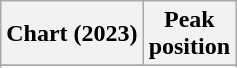<table class="wikitable sortable plainrowheaders" style="text-align:center;">
<tr>
<th scope="col">Chart (2023)</th>
<th scope="col">Peak<br>position</th>
</tr>
<tr>
</tr>
<tr>
</tr>
<tr>
</tr>
<tr>
</tr>
<tr>
</tr>
<tr>
</tr>
<tr>
</tr>
</table>
